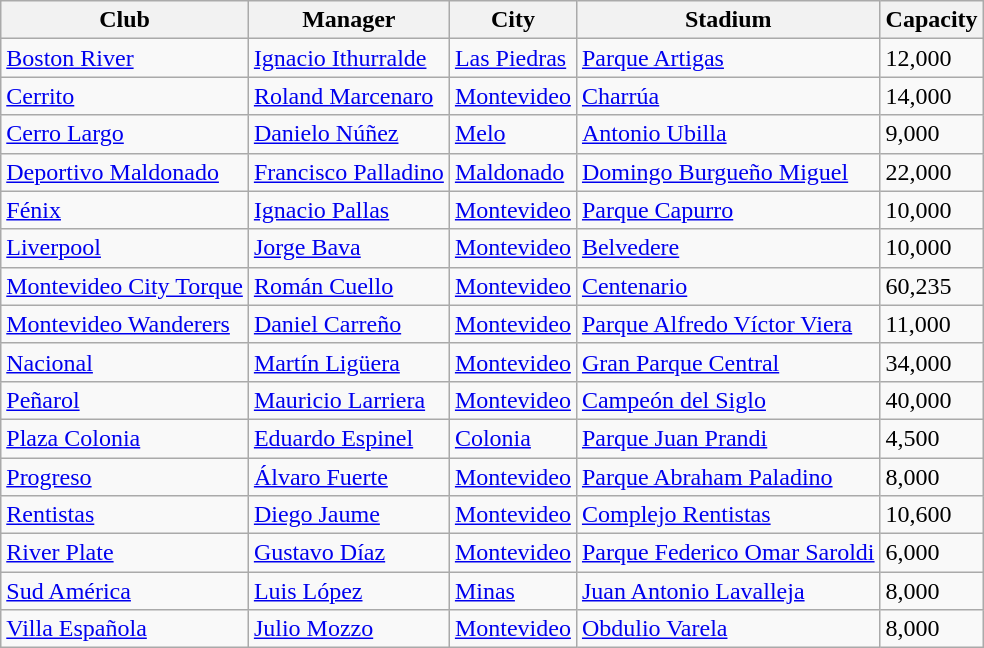<table class="wikitable sortable">
<tr>
<th>Club</th>
<th>Manager</th>
<th>City</th>
<th>Stadium</th>
<th>Capacity</th>
</tr>
<tr>
<td><a href='#'>Boston River</a></td>
<td> <a href='#'>Ignacio Ithurralde</a></td>
<td><a href='#'>Las Piedras</a></td>
<td><a href='#'>Parque Artigas</a></td>
<td>12,000</td>
</tr>
<tr>
<td><a href='#'>Cerrito</a></td>
<td> <a href='#'>Roland Marcenaro</a></td>
<td><a href='#'>Montevideo</a></td>
<td><a href='#'>Charrúa</a></td>
<td>14,000</td>
</tr>
<tr>
<td><a href='#'>Cerro Largo</a></td>
<td> <a href='#'>Danielo Núñez</a></td>
<td><a href='#'>Melo</a></td>
<td><a href='#'>Antonio Ubilla</a></td>
<td>9,000</td>
</tr>
<tr>
<td><a href='#'>Deportivo Maldonado</a></td>
<td> <a href='#'>Francisco Palladino</a></td>
<td><a href='#'>Maldonado</a></td>
<td><a href='#'>Domingo Burgueño Miguel</a></td>
<td>22,000</td>
</tr>
<tr>
<td><a href='#'>Fénix</a></td>
<td> <a href='#'>Ignacio Pallas</a></td>
<td><a href='#'>Montevideo</a></td>
<td><a href='#'>Parque Capurro</a></td>
<td>10,000</td>
</tr>
<tr>
<td><a href='#'>Liverpool</a></td>
<td> <a href='#'>Jorge Bava</a></td>
<td><a href='#'>Montevideo</a></td>
<td><a href='#'>Belvedere</a></td>
<td>10,000</td>
</tr>
<tr>
<td><a href='#'>Montevideo City Torque</a></td>
<td> <a href='#'>Román Cuello</a></td>
<td><a href='#'>Montevideo</a></td>
<td><a href='#'>Centenario</a></td>
<td>60,235</td>
</tr>
<tr>
<td><a href='#'>Montevideo Wanderers</a></td>
<td> <a href='#'>Daniel Carreño</a></td>
<td><a href='#'>Montevideo</a></td>
<td><a href='#'>Parque Alfredo Víctor Viera</a></td>
<td>11,000</td>
</tr>
<tr>
<td><a href='#'>Nacional</a></td>
<td> <a href='#'>Martín Ligüera</a></td>
<td><a href='#'>Montevideo</a></td>
<td><a href='#'>Gran Parque Central</a></td>
<td>34,000</td>
</tr>
<tr>
<td><a href='#'>Peñarol</a></td>
<td> <a href='#'>Mauricio Larriera</a></td>
<td><a href='#'>Montevideo</a></td>
<td><a href='#'>Campeón del Siglo</a></td>
<td>40,000</td>
</tr>
<tr>
<td><a href='#'>Plaza Colonia</a></td>
<td> <a href='#'>Eduardo Espinel</a></td>
<td><a href='#'>Colonia</a></td>
<td><a href='#'>Parque Juan Prandi</a></td>
<td>4,500</td>
</tr>
<tr>
<td><a href='#'>Progreso</a></td>
<td> <a href='#'>Álvaro Fuerte</a></td>
<td><a href='#'>Montevideo</a></td>
<td><a href='#'>Parque Abraham Paladino</a></td>
<td>8,000</td>
</tr>
<tr>
<td><a href='#'>Rentistas</a></td>
<td> <a href='#'>Diego Jaume</a></td>
<td><a href='#'>Montevideo</a></td>
<td><a href='#'>Complejo Rentistas</a></td>
<td>10,600</td>
</tr>
<tr>
<td><a href='#'>River Plate</a></td>
<td> <a href='#'>Gustavo Díaz</a></td>
<td><a href='#'>Montevideo</a></td>
<td><a href='#'>Parque Federico Omar Saroldi</a></td>
<td>6,000</td>
</tr>
<tr>
<td><a href='#'>Sud América</a></td>
<td> <a href='#'>Luis López</a></td>
<td><a href='#'>Minas</a></td>
<td><a href='#'>Juan Antonio Lavalleja</a></td>
<td>8,000</td>
</tr>
<tr>
<td><a href='#'>Villa Española</a></td>
<td> <a href='#'>Julio Mozzo</a></td>
<td><a href='#'>Montevideo</a></td>
<td><a href='#'>Obdulio Varela</a></td>
<td>8,000</td>
</tr>
</table>
